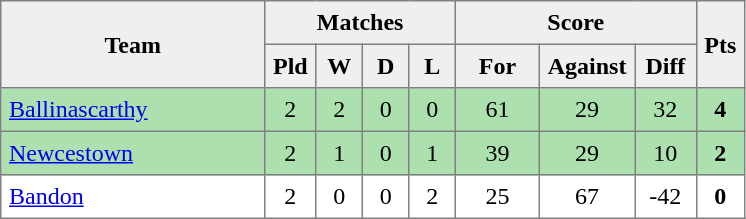<table style=border-collapse:collapse border=1 cellspacing=0 cellpadding=5>
<tr align=center bgcolor=#efefef>
<th rowspan=2 width=165>Team</th>
<th colspan=4>Matches</th>
<th colspan=3>Score</th>
<th rowspan=2width=20>Pts</th>
</tr>
<tr align=center bgcolor=#efefef>
<th width=20>Pld</th>
<th width=20>W</th>
<th width=20>D</th>
<th width=20>L</th>
<th width=45>For</th>
<th width=45>Against</th>
<th width=30>Diff</th>
</tr>
<tr align=center style="background:#ACE1AF;">
<td style="text-align:left;"><a href='#'>Ballinascarthy</a></td>
<td>2</td>
<td>2</td>
<td>0</td>
<td>0</td>
<td>61</td>
<td>29</td>
<td>32</td>
<td><strong>4</strong></td>
</tr>
<tr align=center style="background:#ACE1AF;">
<td style="text-align:left;"><a href='#'>Newcestown</a></td>
<td>2</td>
<td>1</td>
<td>0</td>
<td>1</td>
<td>39</td>
<td>29</td>
<td>10</td>
<td><strong>2</strong></td>
</tr>
<tr align=center>
<td style="text-align:left;"><a href='#'>Bandon</a></td>
<td>2</td>
<td>0</td>
<td>0</td>
<td>2</td>
<td>25</td>
<td>67</td>
<td>-42</td>
<td><strong>0</strong></td>
</tr>
</table>
